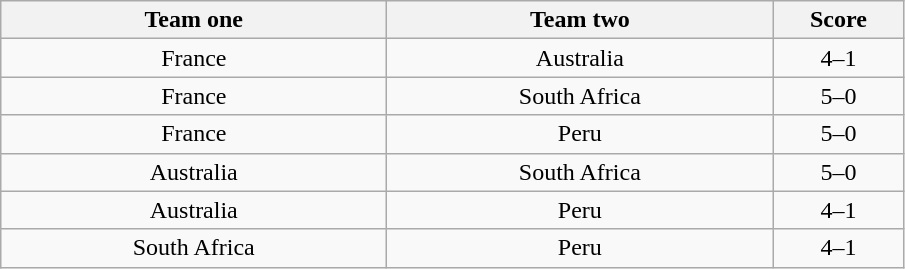<table class="wikitable" style="text-align: center">
<tr>
<th width=250>Team one</th>
<th width=250>Team two</th>
<th width=80>Score</th>
</tr>
<tr>
<td> France</td>
<td> Australia</td>
<td>4–1</td>
</tr>
<tr>
<td> France</td>
<td> South Africa</td>
<td>5–0</td>
</tr>
<tr>
<td> France</td>
<td> Peru</td>
<td>5–0</td>
</tr>
<tr>
<td> Australia</td>
<td> South Africa</td>
<td>5–0</td>
</tr>
<tr>
<td> Australia</td>
<td> Peru</td>
<td>4–1</td>
</tr>
<tr>
<td> South Africa</td>
<td> Peru</td>
<td>4–1</td>
</tr>
</table>
